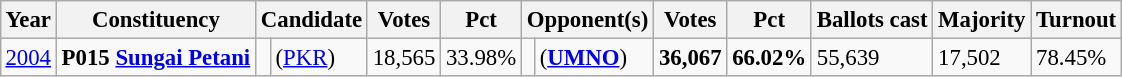<table class="wikitable" style="margin:0.5em ; font-size:95%">
<tr>
<th>Year</th>
<th>Constituency</th>
<th colspan=2>Candidate</th>
<th>Votes</th>
<th>Pct</th>
<th colspan=2>Opponent(s)</th>
<th>Votes</th>
<th>Pct</th>
<th>Ballots cast</th>
<th>Majority</th>
<th>Turnout</th>
</tr>
<tr>
<td><a href='#'>2004</a></td>
<td><strong>P015 <a href='#'>Sungai Petani</a></strong></td>
<td></td>
<td> (<a href='#'>PKR</a>)</td>
<td align="right">18,565</td>
<td>33.98%</td>
<td></td>
<td> (<a href='#'><strong>UMNO</strong></a>)</td>
<td align="right"><strong>36,067</strong></td>
<td><strong>66.02%</strong></td>
<td>55,639</td>
<td>17,502</td>
<td>78.45%</td>
</tr>
</table>
